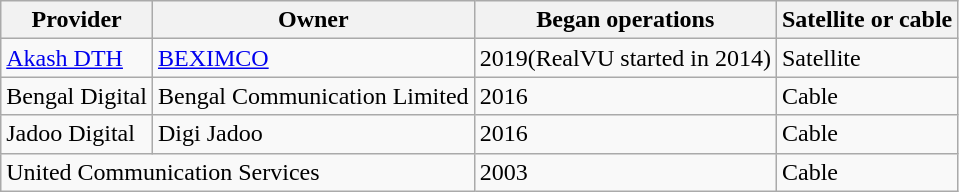<table class="wikitable sortable">
<tr>
<th>Provider</th>
<th>Owner</th>
<th>Began operations</th>
<th>Satellite or cable</th>
</tr>
<tr>
<td><a href='#'>Akash DTH</a></td>
<td><a href='#'>BEXIMCO</a></td>
<td>2019(RealVU started in 2014)</td>
<td>Satellite</td>
</tr>
<tr>
<td>Bengal Digital</td>
<td>Bengal Communication Limited</td>
<td>2016</td>
<td>Cable</td>
</tr>
<tr>
<td>Jadoo Digital</td>
<td>Digi Jadoo</td>
<td>2016</td>
<td>Cable</td>
</tr>
<tr>
<td colspan="2">United Communication Services</td>
<td>2003</td>
<td>Cable</td>
</tr>
</table>
